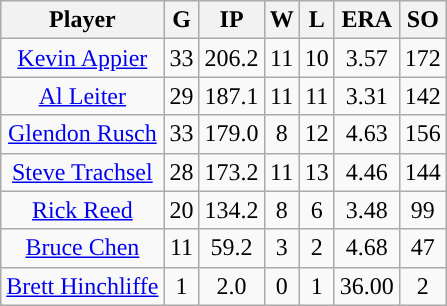<table class="wikitable sortable">
<tr>
<th>Player</th>
<th>G</th>
<th>IP</th>
<th>W</th>
<th>L</th>
<th>ERA</th>
<th>SO</th>
</tr>
<tr align=center>
<td><a href='#'>Kevin Appier</a></td>
<td>33</td>
<td>206.2</td>
<td>11</td>
<td>10</td>
<td>3.57</td>
<td>172</td>
</tr>
<tr align=center>
<td><a href='#'>Al Leiter</a></td>
<td>29</td>
<td>187.1</td>
<td>11</td>
<td>11</td>
<td>3.31</td>
<td>142</td>
</tr>
<tr align=center>
<td><a href='#'>Glendon Rusch</a></td>
<td>33</td>
<td>179.0</td>
<td>8</td>
<td>12</td>
<td>4.63</td>
<td>156</td>
</tr>
<tr align=center>
<td><a href='#'>Steve Trachsel</a></td>
<td>28</td>
<td>173.2</td>
<td>11</td>
<td>13</td>
<td>4.46</td>
<td>144</td>
</tr>
<tr align=center>
<td><a href='#'>Rick Reed</a></td>
<td>20</td>
<td>134.2</td>
<td>8</td>
<td>6</td>
<td>3.48</td>
<td>99</td>
</tr>
<tr align=center>
<td><a href='#'>Bruce Chen</a></td>
<td>11</td>
<td>59.2</td>
<td>3</td>
<td>2</td>
<td>4.68</td>
<td>47</td>
</tr>
<tr align=center>
<td><a href='#'>Brett Hinchliffe</a></td>
<td>1</td>
<td>2.0</td>
<td>0</td>
<td>1</td>
<td>36.00</td>
<td>2</td>
</tr>
</table>
